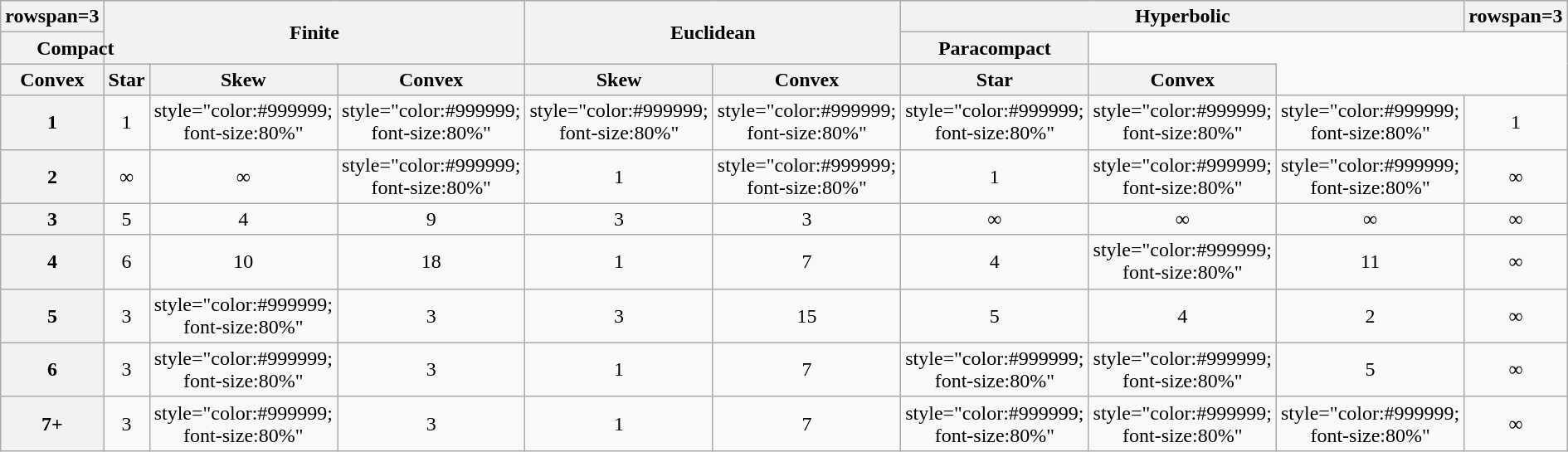<table class="wikitable">
<tr>
<th>rowspan=3 </th>
<th rowspan=2 colspan=3>Finite</th>
<th rowspan=2 colspan=2>Euclidean</th>
<th colspan=3>Hyperbolic</th>
<th>rowspan=3 </th>
</tr>
<tr>
<th colspan=2>Compact</th>
<th>Paracompact</th>
</tr>
<tr>
<th>Convex</th>
<th>Star</th>
<th>Skew</th>
<th>Convex</th>
<th>Skew</th>
<th>Convex</th>
<th>Star</th>
<th>Convex</th>
</tr>
<tr align=center>
<th>1</th>
<td>1</td>
<td>style="color:#999999; font-size:80%"</td>
<td>style="color:#999999; font-size:80%"</td>
<td>style="color:#999999; font-size:80%"</td>
<td>style="color:#999999; font-size:80%"</td>
<td>style="color:#999999; font-size:80%"</td>
<td>style="color:#999999; font-size:80%"</td>
<td>style="color:#999999; font-size:80%"</td>
<td>1</td>
</tr>
<tr align=center>
<th>2</th>
<td>∞</td>
<td>∞</td>
<td>style="color:#999999; font-size:80%"</td>
<td>1</td>
<td>style="color:#999999; font-size:80%"</td>
<td>1</td>
<td>style="color:#999999; font-size:80%"</td>
<td>style="color:#999999; font-size:80%"</td>
<td>∞</td>
</tr>
<tr align=center>
<th>3</th>
<td>5</td>
<td>4</td>
<td>9</td>
<td>3</td>
<td>3</td>
<td>∞</td>
<td>∞</td>
<td>∞</td>
<td>∞</td>
</tr>
<tr align=center>
<th>4</th>
<td>6</td>
<td>10</td>
<td>18</td>
<td>1</td>
<td>7</td>
<td>4</td>
<td>style="color:#999999; font-size:80%"</td>
<td>11</td>
<td>∞</td>
</tr>
<tr align=center>
<th>5</th>
<td>3</td>
<td>style="color:#999999; font-size:80%"</td>
<td>3</td>
<td>3</td>
<td>15</td>
<td>5</td>
<td>4</td>
<td>2</td>
<td>∞</td>
</tr>
<tr align=center>
<th>6</th>
<td>3</td>
<td>style="color:#999999; font-size:80%"</td>
<td>3</td>
<td>1</td>
<td>7</td>
<td>style="color:#999999; font-size:80%"</td>
<td>style="color:#999999; font-size:80%"</td>
<td>5</td>
<td>∞</td>
</tr>
<tr align=center>
<th>7+</th>
<td>3</td>
<td>style="color:#999999; font-size:80%"</td>
<td>3</td>
<td>1</td>
<td>7</td>
<td>style="color:#999999; font-size:80%"</td>
<td>style="color:#999999; font-size:80%"</td>
<td>style="color:#999999; font-size:80%"</td>
<td>∞</td>
</tr>
</table>
